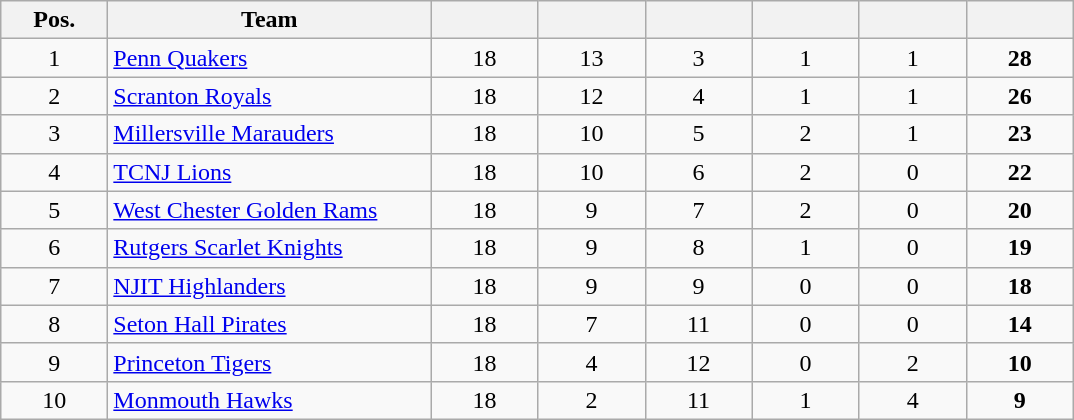<table class="wikitable sortable">
<tr>
<th style="width: 4em;">Pos.</th>
<th style="width: 13em;">Team</th>
<th style="width: 4em;"></th>
<th style="width: 4em;"></th>
<th style="width: 4em;"></th>
<th style="width: 4em;"></th>
<th style="width: 4em;"></th>
<th style="width: 4em;"></th>
</tr>
<tr style="text-align:center;">
<td style="text-align:center;">1</td>
<td style="text-align:left;"><a href='#'>Penn Quakers</a></td>
<td>18</td>
<td>13</td>
<td>3</td>
<td>1</td>
<td>1</td>
<td><strong>28</strong></td>
</tr>
<tr style="text-align:center;">
<td style="text-align:center;">2</td>
<td style="text-align:left;"><a href='#'>Scranton Royals</a></td>
<td>18</td>
<td>12</td>
<td>4</td>
<td>1</td>
<td>1</td>
<td><strong>26</strong></td>
</tr>
<tr style="text-align:center;">
<td style="text-align:center;">3</td>
<td style="text-align:left;"><a href='#'>Millersville Marauders</a></td>
<td>18</td>
<td>10</td>
<td>5</td>
<td>2</td>
<td>1</td>
<td><strong>23</strong></td>
</tr>
<tr style="text-align:center;">
<td style="text-align:center;">4</td>
<td style="text-align:left;"><a href='#'>TCNJ Lions</a></td>
<td>18</td>
<td>10</td>
<td>6</td>
<td>2</td>
<td>0</td>
<td><strong>22</strong></td>
</tr>
<tr style="text-align:center;">
<td style="text-align:center;">5</td>
<td style="text-align:left;"><a href='#'>West Chester Golden Rams</a></td>
<td>18</td>
<td>9</td>
<td>7</td>
<td>2</td>
<td>0</td>
<td><strong>20</strong></td>
</tr>
<tr style="text-align:center;">
<td style="text-align:center;">6</td>
<td style="text-align:left;"><a href='#'>Rutgers Scarlet Knights</a></td>
<td>18</td>
<td>9</td>
<td>8</td>
<td>1</td>
<td>0</td>
<td><strong>19</strong></td>
</tr>
<tr style="text-align:center;">
<td style="text-align:center;">7</td>
<td style="text-align:left;"><a href='#'>NJIT Highlanders</a></td>
<td>18</td>
<td>9</td>
<td>9</td>
<td>0</td>
<td>0</td>
<td><strong>18</strong></td>
</tr>
<tr style="text-align:center;">
<td style="text-align:center;">8</td>
<td style="text-align:left;"><a href='#'>Seton Hall Pirates</a></td>
<td>18</td>
<td>7</td>
<td>11</td>
<td>0</td>
<td>0</td>
<td><strong>14</strong></td>
</tr>
<tr style="text-align:center;">
<td style="text-align:center;">9</td>
<td style="text-align:left;"><a href='#'>Princeton Tigers</a></td>
<td>18</td>
<td>4</td>
<td>12</td>
<td>0</td>
<td>2</td>
<td><strong>10</strong></td>
</tr>
<tr style="text-align:center;">
<td style="text-align:center;">10</td>
<td style="text-align:left;"><a href='#'>Monmouth Hawks</a></td>
<td>18</td>
<td>2</td>
<td>11</td>
<td>1</td>
<td>4</td>
<td><strong>9</strong></td>
</tr>
</table>
